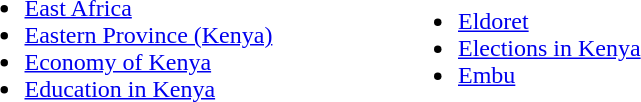<table width="580">
<tr>
<td width="45%"><br><ul><li><a href='#'>East Africa</a></li><li><a href='#'>Eastern Province (Kenya)</a></li><li><a href='#'>Economy of Kenya</a></li><li><a href='#'>Education in Kenya</a></li></ul></td>
<td width="45%"><br><ul><li><a href='#'>Eldoret</a></li><li><a href='#'>Elections in Kenya</a></li><li><a href='#'>Embu</a></li></ul></td>
</tr>
</table>
